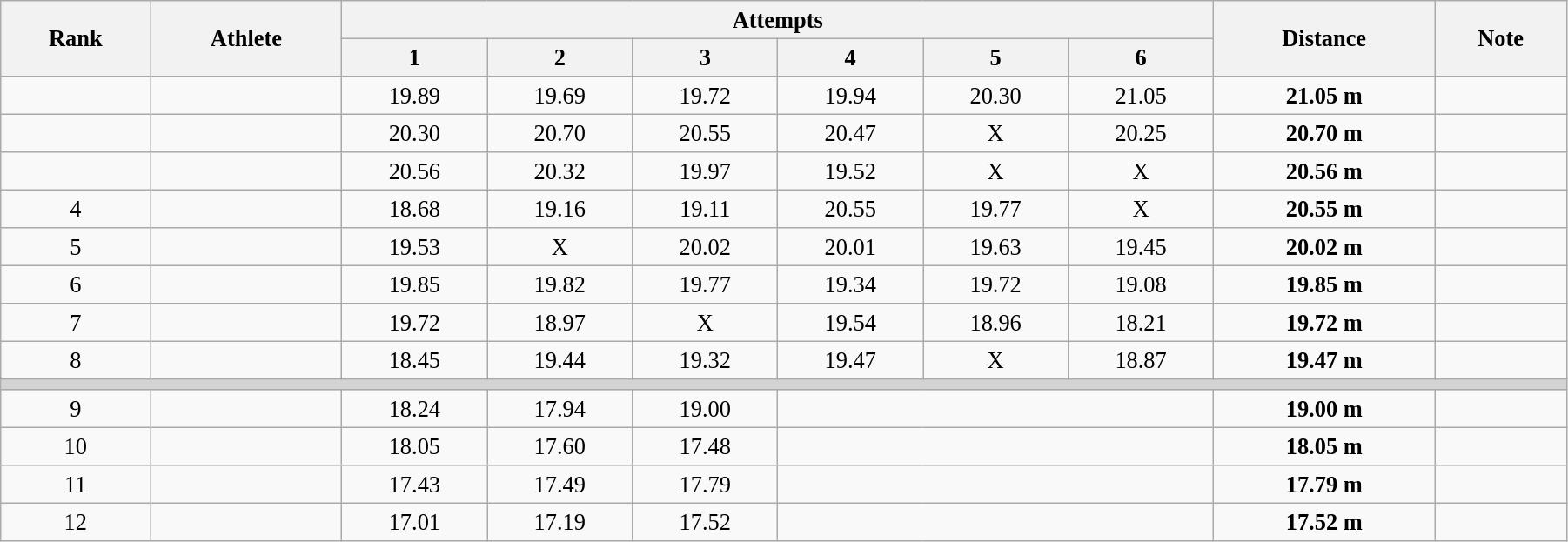<table class="wikitable" style=" text-align:center; font-size:110%;" width="95%">
<tr>
<th rowspan="2">Rank</th>
<th rowspan="2">Athlete</th>
<th colspan="6">Attempts</th>
<th rowspan="2">Distance</th>
<th rowspan="2">Note</th>
</tr>
<tr>
<th>1</th>
<th>2</th>
<th>3</th>
<th>4</th>
<th>5</th>
<th>6</th>
</tr>
<tr>
<td></td>
<td align=left></td>
<td>19.89</td>
<td>19.69</td>
<td>19.72</td>
<td>19.94</td>
<td>20.30</td>
<td>21.05</td>
<td><strong>21.05 m</strong></td>
<td></td>
</tr>
<tr>
<td></td>
<td align=left></td>
<td>20.30</td>
<td>20.70</td>
<td>20.55</td>
<td>20.47</td>
<td>X</td>
<td>20.25</td>
<td><strong>20.70 m</strong></td>
<td></td>
</tr>
<tr>
<td></td>
<td align=left></td>
<td>20.56</td>
<td>20.32</td>
<td>19.97</td>
<td>19.52</td>
<td>X</td>
<td>X</td>
<td><strong>20.56 m</strong></td>
<td></td>
</tr>
<tr>
<td>4</td>
<td align=left></td>
<td>18.68</td>
<td>19.16</td>
<td>19.11</td>
<td>20.55</td>
<td>19.77</td>
<td>X</td>
<td><strong>20.55 m</strong></td>
<td></td>
</tr>
<tr>
<td>5</td>
<td align=left></td>
<td>19.53</td>
<td>X</td>
<td>20.02</td>
<td>20.01</td>
<td>19.63</td>
<td>19.45</td>
<td><strong>20.02 m</strong></td>
<td></td>
</tr>
<tr>
<td>6</td>
<td align=left></td>
<td>19.85</td>
<td>19.82</td>
<td>19.77</td>
<td>19.34</td>
<td>19.72</td>
<td>19.08</td>
<td><strong>19.85 m</strong></td>
<td></td>
</tr>
<tr>
<td>7</td>
<td align=left></td>
<td>19.72</td>
<td>18.97</td>
<td>X</td>
<td>19.54</td>
<td>18.96</td>
<td>18.21</td>
<td><strong>19.72 m</strong></td>
<td></td>
</tr>
<tr>
<td>8</td>
<td align=left></td>
<td>18.45</td>
<td>19.44</td>
<td>19.32</td>
<td>19.47</td>
<td>X</td>
<td>18.87</td>
<td><strong>19.47 m</strong></td>
<td></td>
</tr>
<tr>
<td colspan=10 bgcolor=lightgray></td>
</tr>
<tr>
<td>9</td>
<td align=left></td>
<td>18.24</td>
<td>17.94</td>
<td>19.00</td>
<td colspan=3></td>
<td><strong>19.00 m</strong></td>
<td></td>
</tr>
<tr>
<td>10</td>
<td align=left></td>
<td>18.05</td>
<td>17.60</td>
<td>17.48</td>
<td colspan=3></td>
<td><strong>18.05 m</strong></td>
<td></td>
</tr>
<tr>
<td>11</td>
<td align=left></td>
<td>17.43</td>
<td>17.49</td>
<td>17.79</td>
<td colspan=3></td>
<td><strong>17.79 m</strong></td>
<td></td>
</tr>
<tr>
<td>12</td>
<td align=left></td>
<td>17.01</td>
<td>17.19</td>
<td>17.52</td>
<td colspan=3></td>
<td><strong>17.52 m</strong></td>
<td></td>
</tr>
</table>
